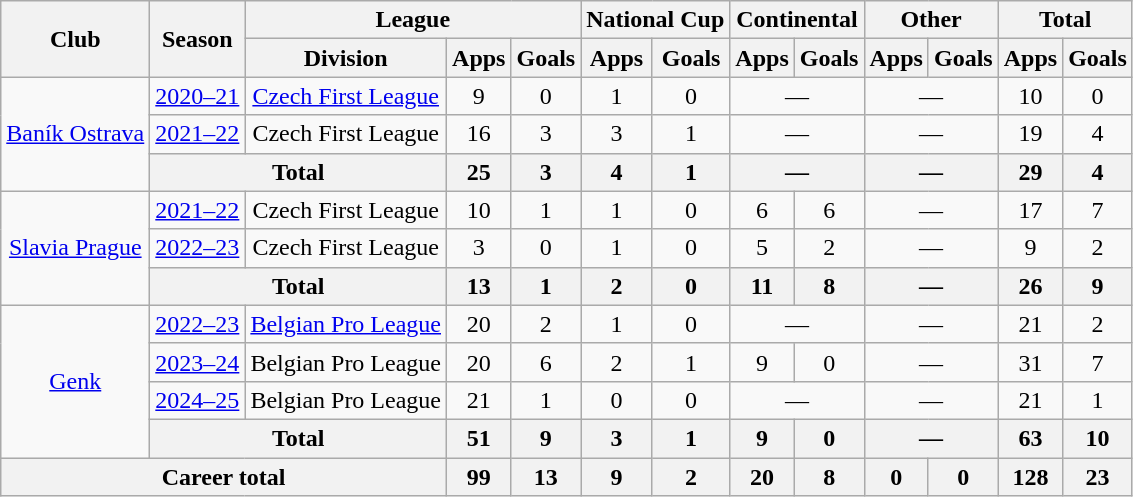<table class="wikitable" style="text-align:center">
<tr>
<th rowspan="2">Club</th>
<th rowspan="2">Season</th>
<th colspan="3">League</th>
<th colspan="2">National Cup</th>
<th colspan="2">Continental</th>
<th colspan="2">Other</th>
<th colspan="2">Total</th>
</tr>
<tr>
<th>Division</th>
<th>Apps</th>
<th>Goals</th>
<th>Apps</th>
<th>Goals</th>
<th>Apps</th>
<th>Goals</th>
<th>Apps</th>
<th>Goals</th>
<th>Apps</th>
<th>Goals</th>
</tr>
<tr>
<td rowspan="3"><a href='#'>Baník Ostrava</a></td>
<td><a href='#'>2020–21</a></td>
<td><a href='#'>Czech First League</a></td>
<td>9</td>
<td>0</td>
<td>1</td>
<td>0</td>
<td colspan="2">—</td>
<td colspan="2">—</td>
<td>10</td>
<td>0</td>
</tr>
<tr>
<td><a href='#'>2021–22</a></td>
<td>Czech First League</td>
<td>16</td>
<td>3</td>
<td>3</td>
<td>1</td>
<td colspan="2">—</td>
<td colspan="2">—</td>
<td>19</td>
<td>4</td>
</tr>
<tr>
<th colspan="2">Total</th>
<th>25</th>
<th>3</th>
<th>4</th>
<th>1</th>
<th colspan="2">—</th>
<th colspan="2">—</th>
<th>29</th>
<th>4</th>
</tr>
<tr>
<td rowspan="3"><a href='#'>Slavia Prague</a></td>
<td><a href='#'>2021–22</a></td>
<td>Czech First League</td>
<td>10</td>
<td>1</td>
<td>1</td>
<td>0</td>
<td>6</td>
<td>6</td>
<td colspan="2">—</td>
<td>17</td>
<td>7</td>
</tr>
<tr>
<td><a href='#'>2022–23</a></td>
<td>Czech First League</td>
<td>3</td>
<td>0</td>
<td>1</td>
<td>0</td>
<td>5</td>
<td>2</td>
<td colspan="2">—</td>
<td>9</td>
<td>2</td>
</tr>
<tr>
<th colspan="2">Total</th>
<th>13</th>
<th>1</th>
<th>2</th>
<th>0</th>
<th>11</th>
<th>8</th>
<th colspan="2">—</th>
<th>26</th>
<th>9</th>
</tr>
<tr>
<td rowspan="4"><a href='#'>Genk</a></td>
<td><a href='#'>2022–23</a></td>
<td><a href='#'>Belgian Pro League</a></td>
<td>20</td>
<td>2</td>
<td>1</td>
<td>0</td>
<td colspan="2">—</td>
<td colspan="2">—</td>
<td>21</td>
<td>2</td>
</tr>
<tr>
<td><a href='#'>2023–24</a></td>
<td>Belgian Pro League</td>
<td>20</td>
<td>6</td>
<td>2</td>
<td>1</td>
<td>9</td>
<td>0</td>
<td colspan="2">—</td>
<td>31</td>
<td>7</td>
</tr>
<tr>
<td><a href='#'>2024–25</a></td>
<td>Belgian Pro League</td>
<td>21</td>
<td>1</td>
<td>0</td>
<td>0</td>
<td colspan="2">—</td>
<td colspan="2">—</td>
<td>21</td>
<td>1</td>
</tr>
<tr>
<th colspan="2">Total</th>
<th>51</th>
<th>9</th>
<th>3</th>
<th>1</th>
<th>9</th>
<th>0</th>
<th colspan="2">—</th>
<th>63</th>
<th>10</th>
</tr>
<tr>
<th colspan="3">Career total</th>
<th>99</th>
<th>13</th>
<th>9</th>
<th>2</th>
<th>20</th>
<th>8</th>
<th>0</th>
<th>0</th>
<th>128</th>
<th>23</th>
</tr>
</table>
